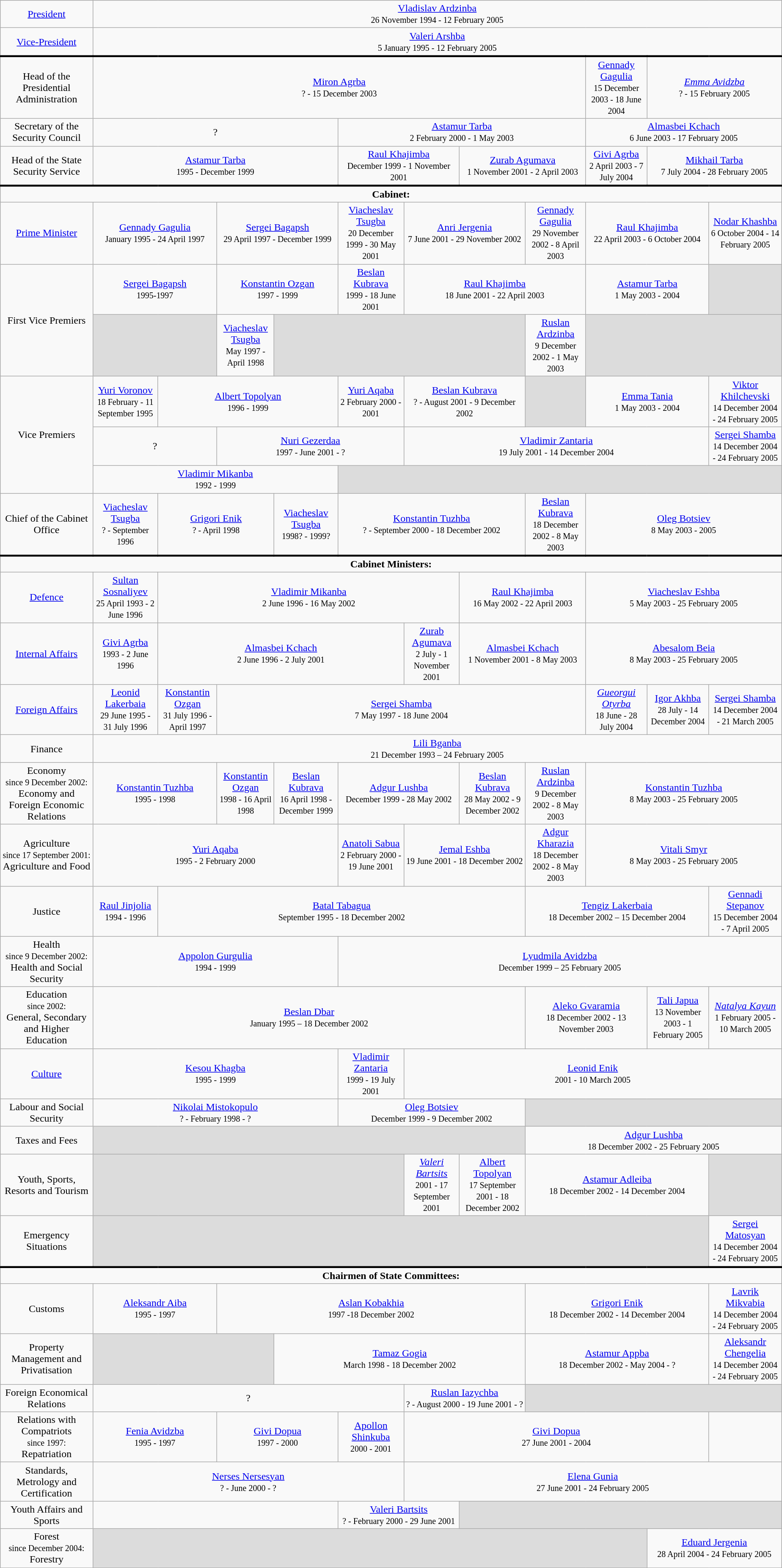<table class="wikitable" style="text-align:center;padding: 0.2em;margin: 0.5em 0 0.5em 2em;">
<tr>
<td><a href='#'>President</a></td>
<td colspan=11><a href='#'>Vladislav Ardzinba</a><br><small>26 November 1994 - 12 February 2005</small></td>
</tr>
<tr style="border-bottom: 3px solid black;">
<td><a href='#'>Vice-President</a></td>
<td colspan=11><a href='#'>Valeri Arshba</a><br><small>5 January 1995 - 12 February 2005</small></td>
</tr>
<tr>
<td>Head of the Presidential Administration</td>
<td colspan=8><a href='#'>Miron Agrba</a><br><small>? - 15 December 2003</small></td>
<td colspan=1><a href='#'>Gennady Gagulia</a><br><small>15 December 2003 - 18 June 2004</small></td>
<td colspan=2><em><a href='#'>Emma Avidzba</a></em><br><small>? - 15 February 2005</small></td>
</tr>
<tr>
<td>Secretary of the Security Council</td>
<td colspan=4>?</td>
<td colspan=4><a href='#'>Astamur Tarba</a><br><small>2 February 2000 - 1 May 2003</small></td>
<td colspan=3><a href='#'>Almasbei Kchach</a><br><small>6 June 2003 - 17 February 2005</small></td>
</tr>
<tr style="border-bottom: 3px solid black;">
<td>Head of the State Security Service</td>
<td colspan=4><a href='#'>Astamur Tarba</a><br><small>1995 - December 1999</small></td>
<td colspan=2><a href='#'>Raul Khajimba</a><br><small>December 1999 - 1 November 2001</small></td>
<td colspan=2><a href='#'>Zurab Agumava</a><br><small>1 November 2001 - 2 April 2003</small></td>
<td colspan=1><a href='#'>Givi Agrba</a><br><small>2 April 2003 - 7 July 2004</small></td>
<td colspan=2><a href='#'>Mikhail Tarba</a><br><small>7 July 2004 - 28 February 2005</small></td>
</tr>
<tr>
<td colspan=12><strong>Cabinet:</strong></td>
</tr>
<tr>
<td><a href='#'>Prime Minister</a></td>
<td colspan=2><a href='#'>Gennady Gagulia</a><br><small>January 1995 - 24 April 1997</small></td>
<td colspan=2><a href='#'>Sergei Bagapsh</a><br><small>29 April 1997 - December 1999</small></td>
<td><a href='#'>Viacheslav Tsugba</a><br><small>20 December 1999 - 30 May 2001</small></td>
<td colspan=2><a href='#'>Anri Jergenia</a><br><small>7 June 2001 - 29 November 2002</small></td>
<td><a href='#'>Gennady Gagulia</a><br><small>29 November 2002 - 8 April 2003</small></td>
<td colspan=2><a href='#'>Raul Khajimba</a><br><small>22 April 2003 - 6 October 2004</small></td>
<td><a href='#'>Nodar Khashba</a><br><small>6 October 2004 - 14 February 2005</small></td>
</tr>
<tr>
<td rowspan=2>First Vice Premiers</td>
<td colspan=2><a href='#'>Sergei Bagapsh</a><br><small>1995-1997</small></td>
<td colspan=2><a href='#'>Konstantin Ozgan</a><br><small>1997 - 1999</small></td>
<td><a href='#'>Beslan Kubrava</a><br><small>1999 - 18 June 2001</small></td>
<td colspan=3><a href='#'>Raul Khajimba</a><br><small>18 June 2001 - 22 April 2003 </small></td>
<td colspan=2><a href='#'>Astamur Tarba</a><br><small>1 May 2003 - 2004</small></td>
<td style="background: gainsboro"></td>
</tr>
<tr>
<td style="background: gainsboro" colspan=2></td>
<td><a href='#'>Viacheslav Tsugba</a><br><small>May 1997 - April 1998</small></td>
<td style="background: gainsboro" colspan=4></td>
<td><a href='#'>Ruslan Ardzinba</a><br><small>9 December 2002 - 1 May 2003</small></td>
<td style="background: gainsboro" colspan=3></td>
</tr>
<tr>
<td rowspan=3>Vice Premiers</td>
<td><a href='#'>Yuri Voronov</a><br><small>18 February - 11 September 1995</small></td>
<td colspan=3><a href='#'>Albert Topolyan</a><br><small>1996 - 1999</small></td>
<td><a href='#'>Yuri Aqaba</a><br><small>2 February 2000 - 2001</small></td>
<td colspan=2><a href='#'>Beslan Kubrava</a><br><small>? - August 2001 - 9 December 2002</small></td>
<td style="background: gainsboro"></td>
<td colspan=2><a href='#'>Emma Tania</a><br><small>1 May 2003 - 2004</small></td>
<td><a href='#'>Viktor Khilchevski</a><br><small>14 December 2004 - 24 February 2005</small></td>
</tr>
<tr>
<td colspan=2>?</td>
<td colspan=3><a href='#'>Nuri Gezerdaa</a><br><small>1997 - June 2001 - ?</small></td>
<td colspan=5><a href='#'>Vladimir Zantaria</a><br><small>19 July 2001 - 14 December 2004</small></td>
<td><a href='#'>Sergei Shamba</a><br><small>14 December 2004 - 24 February 2005</small></td>
</tr>
<tr>
<td colspan=4><a href='#'>Vladimir Mikanba</a><br><small>1992 - 1999 </small></td>
<td style="background: gainsboro" colspan=7></td>
</tr>
<tr style="border-bottom: 3px solid black;">
<td>Chief of the Cabinet Office</td>
<td><a href='#'>Viacheslav Tsugba</a><br><small>? - September 1996</small></td>
<td colspan=2><a href='#'>Grigori Enik</a><br><small>? - April 1998</small></td>
<td><a href='#'>Viacheslav Tsugba</a><br><small>1998? - 1999?</small></td>
<td colspan=3><a href='#'>Konstantin Tuzhba</a><br><small>? - September 2000 - 18 December 2002</small></td>
<td><a href='#'>Beslan Kubrava</a><br><small>18 December 2002 - 8 May 2003</small></td>
<td colspan=3><a href='#'>Oleg Botsiev</a><br><small>8 May 2003 - 2005</small></td>
</tr>
<tr>
<td colspan=12><strong>Cabinet Ministers:</strong></td>
</tr>
<tr>
<td><a href='#'>Defence</a></td>
<td><a href='#'>Sultan Sosnaliyev</a><br><small>25 April 1993 - 2 June 1996</small></td>
<td colspan=5><a href='#'>Vladimir Mikanba</a><br><small>2 June 1996 - 16 May 2002</small></td>
<td colspan=2><a href='#'>Raul Khajimba</a><br><small>16 May 2002 - 22 April 2003</small></td>
<td colspan=3><a href='#'>Viacheslav Eshba</a><br><small>5 May 2003 - 25 February 2005</small></td>
</tr>
<tr>
<td><a href='#'>Internal Affairs</a></td>
<td><a href='#'>Givi Agrba</a><br><small>1993 - 2 June 1996</small></td>
<td colspan=4><a href='#'>Almasbei Kchach</a><br><small>2 June 1996 - 2 July 2001</small></td>
<td><a href='#'>Zurab Agumava</a><br><small>2 July - 1 November 2001 </small></td>
<td colspan=2><a href='#'>Almasbei Kchach</a><br><small>1 November 2001 - 8 May 2003 </small></td>
<td colspan=3><a href='#'>Abesalom Beia</a><br><small>8 May 2003 - 25 February 2005</small></td>
</tr>
<tr>
<td><a href='#'>Foreign Affairs</a></td>
<td><a href='#'>Leonid Lakerbaia</a><br><small>29 June 1995 - 31 July 1996</small></td>
<td><a href='#'>Konstantin Ozgan</a><br><small>31 July 1996 - April 1997</small></td>
<td colspan=6><a href='#'>Sergei Shamba</a><br><small>7 May 1997 - 18 June 2004</small></td>
<td><em><a href='#'>Gueorgui Otyrba</a></em><br><small>18 June - 28 July 2004</small></td>
<td><a href='#'>Igor Akhba</a><br><small>28 July - 14 December 2004</small></td>
<td><a href='#'>Sergei Shamba</a><br><small>14 December 2004 - 21 March 2005</small></td>
</tr>
<tr>
<td>Finance</td>
<td colspan=11><a href='#'>Lili Bganba</a><br><small>21 December 1993 – 24 February 2005</small></td>
</tr>
<tr>
<td>Economy<br><small>since 9 December 2002:<br></small>Economy and Foreign Economic Relations</td>
<td colspan=2><a href='#'>Konstantin Tuzhba</a><br><small>1995 - 1998</small></td>
<td><a href='#'>Konstantin Ozgan</a><br><small>1998 - 16 April 1998</small></td>
<td><a href='#'>Beslan Kubrava</a><br><small>16 April 1998 - December 1999</small></td>
<td colspan=2><a href='#'>Adgur Lushba</a><br><small>December 1999 - 28 May 2002 </small></td>
<td><a href='#'>Beslan Kubrava</a><br><small>28 May 2002 - 9 December 2002</small></td>
<td><a href='#'>Ruslan Ardzinba</a><br><small>9 December 2002 - 8 May 2003</small></td>
<td colspan=3><a href='#'>Konstantin Tuzhba</a><br><small>8 May 2003 - 25 February 2005</small></td>
</tr>
<tr>
<td>Agriculture<br><small>since 17 September 2001:<br></small>Agriculture and Food</td>
<td colspan=4><a href='#'>Yuri Aqaba</a><br><small>1995 - 2 February 2000</small></td>
<td><a href='#'>Anatoli Sabua</a><br><small>2 February 2000 - 19 June 2001</small></td>
<td colspan=2><a href='#'>Jemal Eshba</a><br><small>19 June 2001 - 18 December 2002</small></td>
<td><a href='#'>Adgur Kharazia</a><br><small>18 December 2002 - 8 May 2003</small></td>
<td colspan=3><a href='#'>Vitali Smyr</a><br><small>8 May 2003 - 25 February 2005</small></td>
</tr>
<tr>
<td>Justice</td>
<td><a href='#'>Raul Jinjolia</a><br><small>1994 - 1996</small></td>
<td colspan=6><a href='#'>Batal Tabagua</a><br><small>September 1995 - 18 December 2002</small></td>
<td colspan=3><a href='#'>Tengiz Lakerbaia</a><br><small>18 December 2002 – 15 December 2004</small></td>
<td><a href='#'>Gennadi Stepanov</a><br><small>15 December 2004 - 7 April 2005</small></td>
</tr>
<tr>
<td>Health<br><small>since 9 December 2002:<br></small>Health and Social Security</td>
<td colspan=4><a href='#'>Appolon Gurgulia</a><br><small>1994 - 1999</small></td>
<td colspan=7><a href='#'>Lyudmila Avidzba</a><br><small>December 1999 – 25 February 2005</small></td>
</tr>
<tr>
<td>Education<br><small>since 2002:<br></small>General, Secondary and Higher Education</td>
<td colspan=7><a href='#'>Beslan Dbar</a><br><small>January 1995 – 18 December 2002</small></td>
<td colspan=2><a href='#'>Aleko Gvaramia</a><br><small>18 December 2002 - 13 November 2003</small></td>
<td><a href='#'>Tali Japua</a><br><small>13 November 2003 - 1 February 2005</small></td>
<td><em><a href='#'>Natalya Kayun</a></em><br><small>1 February 2005 - 10 March 2005</small></td>
</tr>
<tr>
<td><a href='#'>Culture</a></td>
<td colspan=4><a href='#'>Kesou Khagba</a><br><small>1995 - 1999</small></td>
<td><a href='#'>Vladimir Zantaria</a><br><small>1999 - 19 July 2001</small></td>
<td colspan=6><a href='#'>Leonid Enik</a><br><small>2001 - 10 March 2005</small></td>
</tr>
<tr>
<td>Labour and Social Security</td>
<td colspan=4><a href='#'>Nikolai Mistokopulo</a><br><small>? - February 1998 - ?</small></td>
<td colspan=3><a href='#'>Oleg Botsiev</a><br><small>December 1999 - 9 December 2002</small></td>
<td colspan=4 style="background: gainsboro"></td>
</tr>
<tr>
<td>Taxes and Fees</td>
<td colspan=7 style="background: gainsboro"></td>
<td colspan=4><a href='#'>Adgur Lushba</a><br><small>18 December 2002 - 25 February 2005</small></td>
</tr>
<tr>
<td>Youth, Sports, Resorts and Tourism</td>
<td colspan=5 style="background: gainsboro"></td>
<td><em><a href='#'>Valeri Bartsits</a></em><br><small>2001 - 17 September 2001</small></td>
<td><a href='#'>Albert Topolyan</a><br><small>17 September 2001 - 18 December 2002</small></td>
<td colspan=3><a href='#'>Astamur Adleiba</a><br><small>18 December 2002 - 14 December 2004</small></td>
<td style="background: gainsboro"></td>
</tr>
<tr style="border-bottom: 3px solid black;">
<td>Emergency Situations</td>
<td colspan=10 style="background: gainsboro"></td>
<td><a href='#'>Sergei Matosyan</a><br><small>14 December 2004 - 24 February 2005</small></td>
</tr>
<tr>
<td colspan=12><strong>Chairmen of State Committees:</strong></td>
</tr>
<tr>
<td>Customs</td>
<td colspan=2><a href='#'>Aleksandr Aiba</a><br><small>1995 - 1997</small></td>
<td colspan=5><a href='#'>Aslan Kobakhia</a><br><small>1997 -18 December 2002</small></td>
<td colspan=3><a href='#'>Grigori Enik</a><br><small>18 December 2002 - 14 December 2004</small></td>
<td><a href='#'>Lavrik Mikvabia</a><br><small>14 December 2004 - 24 February 2005</small></td>
</tr>
<tr>
<td>Property Management and Privatisation</td>
<td colspan=3  style="background: gainsboro"></td>
<td colspan=4><a href='#'>Tamaz Gogia</a><br><small>March 1998 - 18 December 2002</small></td>
<td colspan=3><a href='#'>Astamur Appba</a><br><small>18 December 2002 - May 2004 - ?</small></td>
<td><a href='#'>Aleksandr Chengelia</a><br><small>14 December 2004 - 24 February 2005</small></td>
</tr>
<tr>
<td>Foreign Economical Relations</td>
<td colspan=5>?</td>
<td colspan=2><a href='#'>Ruslan Iazychba</a><br><small>? - August 2000 - 19 June 2001 - ?</small></td>
<td colspan=4 style="background: gainsboro"></td>
</tr>
<tr>
<td>Relations with Compatriots<br><small>since 1997:<br></small>Repatriation</td>
<td colspan=2><a href='#'>Fenia Avidzba</a><br><small>1995 - 1997</small></td>
<td colspan=2><a href='#'>Givi Dopua</a><br><small>1997 - 2000</small></td>
<td colspan=1><a href='#'>Apollon Shinkuba</a><br><small>2000 - 2001</small></td>
<td colspan=5><a href='#'>Givi Dopua</a><br><small>27 June 2001 - 2004</small></td>
</tr>
<tr>
<td>Standards, Metrology and Certification</td>
<td colspan=5><a href='#'>Nerses Nersesyan</a><br><small>? - June 2000 - ?</small></td>
<td colspan=6><a href='#'>Elena Gunia</a><br><small>27 June 2001 - 24 February 2005</small></td>
</tr>
<tr>
<td>Youth Affairs and Sports</td>
<td colspan=4></td>
<td colspan=2><a href='#'>Valeri Bartsits</a><br><small>? - February 2000 - 29 June 2001</small></td>
<td colspan=5 style="background: gainsboro"></td>
</tr>
<tr>
<td>Forest<br><small>since December 2004:<br></small>Forestry</td>
<td colspan=9 style="background: gainsboro"></td>
<td colspan=2><a href='#'>Eduard Jergenia</a><br><small>28 April 2004 - 24 February 2005</small></td>
</tr>
</table>
